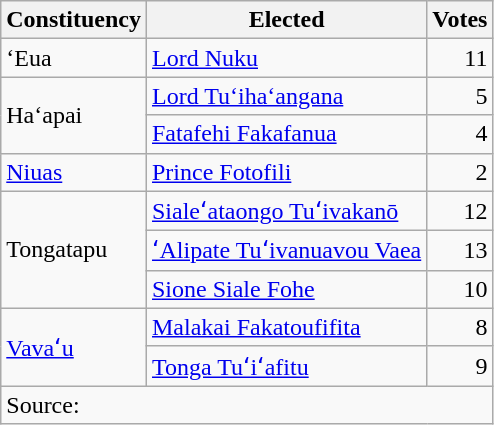<table class=wikitable style=text-align:left>
<tr>
<th>Constituency</th>
<th>Elected</th>
<th>Votes</th>
</tr>
<tr>
<td>‘Eua</td>
<td><a href='#'>Lord Nuku</a></td>
<td align=right>11</td>
</tr>
<tr>
<td rowspan=2>Ha‘apai</td>
<td><a href='#'>Lord Tu‘iha‘angana</a></td>
<td align=right>5</td>
</tr>
<tr>
<td><a href='#'>Fatafehi Fakafanua</a></td>
<td align=right>4</td>
</tr>
<tr>
<td><a href='#'>Niuas</a></td>
<td><a href='#'>Prince Fotofili</a></td>
<td align=right>2</td>
</tr>
<tr>
<td rowspan=3>Tongatapu</td>
<td><a href='#'>Sialeʻataongo Tuʻivakanō</a></td>
<td align=right>12</td>
</tr>
<tr>
<td><a href='#'>ʻAlipate Tuʻivanuavou Vaea</a></td>
<td align=right>13</td>
</tr>
<tr>
<td><a href='#'>Sione Siale Fohe</a></td>
<td align=right>10</td>
</tr>
<tr>
<td rowspan=2><a href='#'>Vavaʻu</a></td>
<td><a href='#'>Malakai Fakatoufifita</a></td>
<td align=right>8</td>
</tr>
<tr>
<td><a href='#'>Tonga Tuʻiʻafitu</a></td>
<td align=right>9</td>
</tr>
<tr>
<td align=left colspan=3>Source: </td>
</tr>
</table>
